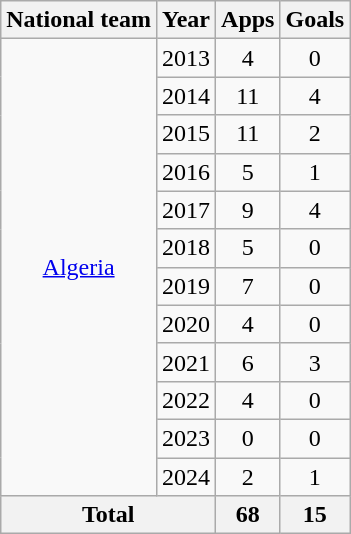<table class="wikitable" style="text-align:center">
<tr>
<th>National team</th>
<th>Year</th>
<th>Apps</th>
<th>Goals</th>
</tr>
<tr>
<td rowspan="12"><a href='#'>Algeria</a></td>
<td>2013</td>
<td>4</td>
<td>0</td>
</tr>
<tr>
<td>2014</td>
<td>11</td>
<td>4</td>
</tr>
<tr>
<td>2015</td>
<td>11</td>
<td>2</td>
</tr>
<tr>
<td>2016</td>
<td>5</td>
<td>1</td>
</tr>
<tr>
<td>2017</td>
<td>9</td>
<td>4</td>
</tr>
<tr>
<td>2018</td>
<td>5</td>
<td>0</td>
</tr>
<tr>
<td>2019</td>
<td>7</td>
<td>0</td>
</tr>
<tr>
<td>2020</td>
<td>4</td>
<td>0</td>
</tr>
<tr>
<td>2021</td>
<td>6</td>
<td>3</td>
</tr>
<tr>
<td>2022</td>
<td>4</td>
<td>0</td>
</tr>
<tr>
<td>2023</td>
<td>0</td>
<td>0</td>
</tr>
<tr>
<td>2024</td>
<td>2</td>
<td>1</td>
</tr>
<tr>
<th colspan="2">Total</th>
<th>68</th>
<th>15</th>
</tr>
</table>
